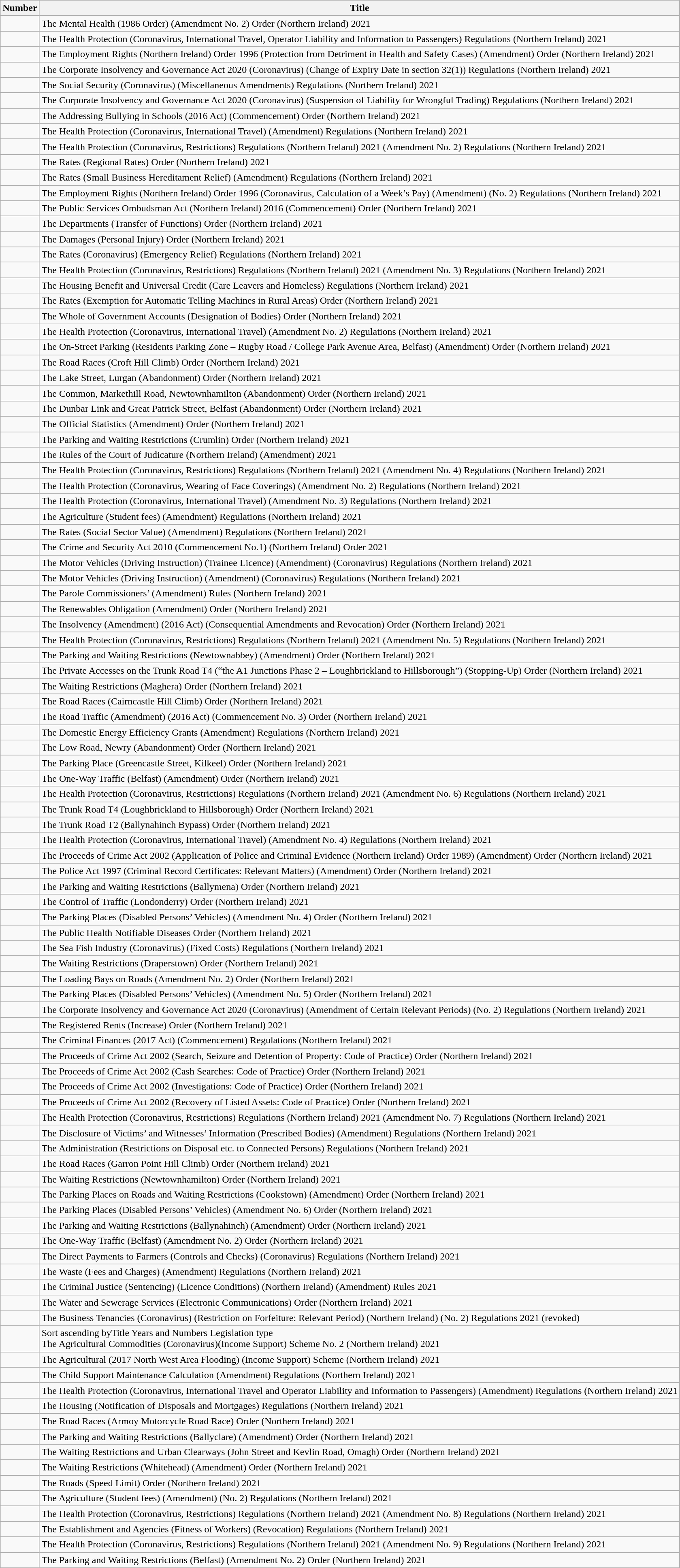<table class="wikitable collapsible">
<tr>
<th>Number</th>
<th>Title</th>
</tr>
<tr>
<td></td>
<td>The Mental Health (1986 Order) (Amendment No. 2) Order (Northern Ireland) 2021</td>
</tr>
<tr>
<td></td>
<td>The Health Protection (Coronavirus, International Travel, Operator Liability and Information to Passengers) Regulations (Northern Ireland) 2021</td>
</tr>
<tr>
<td></td>
<td>The Employment Rights (Northern Ireland) Order 1996 (Protection from Detriment in Health and Safety Cases) (Amendment) Order (Northern Ireland) 2021</td>
</tr>
<tr>
<td></td>
<td>The Corporate Insolvency and Governance Act 2020 (Coronavirus) (Change of Expiry Date in section 32(1)) Regulations (Northern Ireland) 2021</td>
</tr>
<tr>
<td></td>
<td>The Social Security (Coronavirus) (Miscellaneous Amendments) Regulations (Northern Ireland) 2021</td>
</tr>
<tr>
<td></td>
<td>The Corporate Insolvency and Governance Act 2020 (Coronavirus) (Suspension of Liability for Wrongful Trading) Regulations (Northern Ireland) 2021</td>
</tr>
<tr>
<td></td>
<td>The Addressing Bullying in Schools (2016 Act) (Commencement) Order (Northern Ireland) 2021</td>
</tr>
<tr>
<td></td>
<td>The Health Protection (Coronavirus, International Travel) (Amendment) Regulations (Northern Ireland) 2021</td>
</tr>
<tr>
<td></td>
<td>The Health Protection (Coronavirus, Restrictions) Regulations (Northern Ireland) 2021 (Amendment No. 2) Regulations (Northern Ireland) 2021</td>
</tr>
<tr>
<td></td>
<td>The Rates (Regional Rates) Order (Northern Ireland) 2021</td>
</tr>
<tr>
<td></td>
<td>The Rates (Small Business Hereditament Relief) (Amendment) Regulations (Northern Ireland) 2021</td>
</tr>
<tr>
<td></td>
<td>The Employment Rights (Northern Ireland) Order 1996 (Coronavirus, Calculation of a Week’s Pay) (Amendment) (No. 2) Regulations (Northern Ireland) 2021</td>
</tr>
<tr>
<td></td>
<td>The Public Services Ombudsman Act (Northern Ireland) 2016 (Commencement) Order (Northern Ireland) 2021</td>
</tr>
<tr>
<td></td>
<td>The Departments (Transfer of Functions) Order (Northern Ireland) 2021</td>
</tr>
<tr>
<td></td>
<td>The Damages (Personal Injury) Order (Northern Ireland) 2021</td>
</tr>
<tr>
<td></td>
<td>The Rates (Coronavirus) (Emergency Relief) Regulations (Northern Ireland) 2021</td>
</tr>
<tr>
<td></td>
<td>The Health Protection (Coronavirus, Restrictions) Regulations (Northern Ireland) 2021 (Amendment No. 3) Regulations (Northern Ireland) 2021</td>
</tr>
<tr>
<td></td>
<td>The Housing Benefit and Universal Credit (Care Leavers and Homeless) Regulations (Northern Ireland) 2021</td>
</tr>
<tr>
<td></td>
<td>The Rates (Exemption for Automatic Telling Machines in Rural Areas) Order (Northern Ireland) 2021</td>
</tr>
<tr>
<td></td>
<td>The Whole of Government Accounts (Designation of Bodies) Order (Northern Ireland) 2021</td>
</tr>
<tr>
<td></td>
<td>The Health Protection (Coronavirus, International Travel) (Amendment No. 2) Regulations (Northern Ireland) 2021</td>
</tr>
<tr>
<td></td>
<td>The On-Street Parking (Residents Parking Zone – Rugby Road / College Park Avenue Area, Belfast) (Amendment) Order (Northern Ireland) 2021</td>
</tr>
<tr>
<td></td>
<td>The Road Races (Croft Hill Climb) Order (Northern Ireland) 2021</td>
</tr>
<tr>
<td></td>
<td>The Lake Street, Lurgan (Abandonment) Order (Northern Ireland) 2021</td>
</tr>
<tr>
<td></td>
<td>The Common, Markethill Road, Newtownhamilton (Abandonment) Order (Northern Ireland) 2021</td>
</tr>
<tr>
<td></td>
<td>The Dunbar Link and Great Patrick Street, Belfast (Abandonment) Order (Northern Ireland) 2021</td>
</tr>
<tr>
<td></td>
<td>The Official Statistics (Amendment) Order (Northern Ireland) 2021</td>
</tr>
<tr>
<td></td>
<td>The Parking and Waiting Restrictions (Crumlin) Order (Northern Ireland) 2021</td>
</tr>
<tr>
<td></td>
<td>The Rules of the Court of Judicature (Northern Ireland) (Amendment) 2021</td>
</tr>
<tr>
<td></td>
<td>The Health Protection (Coronavirus, Restrictions) Regulations (Northern Ireland) 2021 (Amendment No. 4) Regulations (Northern Ireland) 2021</td>
</tr>
<tr>
<td></td>
<td>The Health Protection (Coronavirus, Wearing of Face Coverings) (Amendment No. 2) Regulations (Northern Ireland) 2021</td>
</tr>
<tr>
<td></td>
<td>The Health Protection (Coronavirus, International Travel) (Amendment No. 3) Regulations (Northern Ireland) 2021</td>
</tr>
<tr>
<td></td>
<td>The Agriculture (Student fees) (Amendment) Regulations (Northern Ireland) 2021</td>
</tr>
<tr>
<td></td>
<td>The Rates (Social Sector Value) (Amendment) Regulations (Northern Ireland) 2021</td>
</tr>
<tr>
<td></td>
<td>The Crime and Security Act 2010 (Commencement No.1) (Northern Ireland) Order 2021</td>
</tr>
<tr>
<td></td>
<td>The Motor Vehicles (Driving Instruction) (Trainee Licence) (Amendment) (Coronavirus) Regulations (Northern Ireland) 2021</td>
</tr>
<tr>
<td></td>
<td>The Motor Vehicles (Driving Instruction) (Amendment) (Coronavirus) Regulations (Northern Ireland) 2021</td>
</tr>
<tr>
<td></td>
<td>The Parole Commissioners’ (Amendment) Rules (Northern Ireland) 2021</td>
</tr>
<tr>
<td></td>
<td>The Renewables Obligation (Amendment) Order (Northern Ireland) 2021</td>
</tr>
<tr>
<td></td>
<td>The Insolvency (Amendment) (2016 Act) (Consequential Amendments and Revocation) Order (Northern Ireland) 2021</td>
</tr>
<tr>
<td></td>
<td>The Health Protection (Coronavirus, Restrictions) Regulations (Northern Ireland) 2021 (Amendment No. 5) Regulations (Northern Ireland) 2021</td>
</tr>
<tr>
<td></td>
<td>The Parking and Waiting Restrictions (Newtownabbey) (Amendment) Order (Northern Ireland) 2021</td>
</tr>
<tr>
<td></td>
<td>The Private Accesses on the Trunk Road T4 (“the A1 Junctions Phase 2 – Loughbrickland to Hillsborough”) (Stopping-Up) Order (Northern Ireland) 2021</td>
</tr>
<tr>
<td></td>
<td>The Waiting Restrictions (Maghera) Order (Northern Ireland) 2021</td>
</tr>
<tr>
<td></td>
<td>The Road Races (Cairncastle Hill Climb) Order (Northern Ireland) 2021</td>
</tr>
<tr>
<td></td>
<td>The Road Traffic (Amendment) (2016 Act) (Commencement No. 3) Order (Northern Ireland) 2021</td>
</tr>
<tr>
<td></td>
<td>The Domestic Energy Efficiency Grants (Amendment) Regulations (Northern Ireland) 2021</td>
</tr>
<tr>
<td></td>
<td>The Low Road, Newry (Abandonment) Order (Northern Ireland) 2021</td>
</tr>
<tr>
<td></td>
<td>The Parking Place (Greencastle Street, Kilkeel) Order (Northern Ireland) 2021</td>
</tr>
<tr>
<td></td>
<td>The One-Way Traffic (Belfast) (Amendment) Order (Northern Ireland) 2021</td>
</tr>
<tr>
<td></td>
<td>The Health Protection (Coronavirus, Restrictions) Regulations (Northern Ireland) 2021 (Amendment No. 6) Regulations (Northern Ireland) 2021</td>
</tr>
<tr>
<td></td>
<td>The Trunk Road T4 (Loughbrickland to Hillsborough) Order (Northern Ireland) 2021</td>
</tr>
<tr>
<td></td>
<td>The Trunk Road T2 (Ballynahinch Bypass) Order (Northern Ireland) 2021</td>
</tr>
<tr>
<td></td>
<td>The Health Protection (Coronavirus, International Travel) (Amendment No. 4) Regulations (Northern Ireland) 2021</td>
</tr>
<tr>
<td></td>
<td>The Proceeds of Crime Act 2002 (Application of Police and Criminal Evidence (Northern Ireland) Order 1989) (Amendment) Order (Northern Ireland) 2021</td>
</tr>
<tr>
<td></td>
<td>The Police Act 1997 (Criminal Record Certificates: Relevant Matters) (Amendment) Order (Northern Ireland) 2021</td>
</tr>
<tr>
<td></td>
<td>The Parking and Waiting Restrictions (Ballymena) Order (Northern Ireland) 2021</td>
</tr>
<tr>
<td></td>
<td>The Control of Traffic (Londonderry) Order (Northern Ireland) 2021</td>
</tr>
<tr>
<td></td>
<td>The Parking Places (Disabled Persons’ Vehicles) (Amendment No. 4) Order (Northern Ireland) 2021</td>
</tr>
<tr>
<td></td>
<td>The Public Health Notifiable Diseases Order (Northern Ireland) 2021</td>
</tr>
<tr>
<td></td>
<td>The Sea Fish Industry (Coronavirus) (Fixed Costs) Regulations (Northern Ireland) 2021</td>
</tr>
<tr>
<td></td>
<td>The Waiting Restrictions (Draperstown) Order (Northern Ireland) 2021</td>
</tr>
<tr>
<td></td>
<td>The Loading Bays on Roads (Amendment No. 2) Order (Northern Ireland) 2021</td>
</tr>
<tr>
<td></td>
<td>The Parking Places (Disabled Persons’ Vehicles) (Amendment No. 5) Order (Northern Ireland) 2021</td>
</tr>
<tr>
<td></td>
<td>The Corporate Insolvency and Governance Act 2020 (Coronavirus) (Amendment of Certain Relevant Periods) (No. 2) Regulations (Northern Ireland) 2021</td>
</tr>
<tr>
<td></td>
<td>The Registered Rents (Increase) Order (Northern Ireland) 2021</td>
</tr>
<tr>
<td></td>
<td>The Criminal Finances (2017 Act) (Commencement) Regulations (Northern Ireland) 2021</td>
</tr>
<tr>
<td></td>
<td>The Proceeds of Crime Act 2002 (Search, Seizure and Detention of Property: Code of Practice) Order (Northern Ireland) 2021</td>
</tr>
<tr>
<td></td>
<td>The Proceeds of Crime Act 2002 (Cash Searches: Code of Practice) Order (Northern Ireland) 2021</td>
</tr>
<tr>
<td></td>
<td>The Proceeds of Crime Act 2002 (Investigations: Code of Practice) Order (Northern Ireland) 2021</td>
</tr>
<tr>
<td></td>
<td>The Proceeds of Crime Act 2002 (Recovery of Listed Assets: Code of Practice) Order (Northern Ireland) 2021</td>
</tr>
<tr>
<td></td>
<td>The Health Protection (Coronavirus, Restrictions) Regulations (Northern Ireland) 2021 (Amendment No. 7) Regulations (Northern Ireland) 2021</td>
</tr>
<tr>
<td></td>
<td>The Disclosure of Victims’ and Witnesses’ Information (Prescribed Bodies) (Amendment) Regulations (Northern Ireland) 2021</td>
</tr>
<tr>
<td></td>
<td>The Administration (Restrictions on Disposal etc. to Connected Persons) Regulations (Northern Ireland) 2021</td>
</tr>
<tr>
<td></td>
<td>The Road Races (Garron Point Hill Climb) Order (Northern Ireland) 2021</td>
</tr>
<tr>
<td></td>
<td>The Waiting Restrictions (Newtownhamilton) Order (Northern Ireland) 2021</td>
</tr>
<tr>
<td></td>
<td>The Parking Places on Roads and Waiting Restrictions (Cookstown) (Amendment) Order (Northern Ireland) 2021</td>
</tr>
<tr>
<td></td>
<td>The Parking Places (Disabled Persons’ Vehicles) (Amendment No. 6) Order (Northern Ireland) 2021</td>
</tr>
<tr>
<td></td>
<td>The Parking and Waiting Restrictions (Ballynahinch) (Amendment) Order (Northern Ireland) 2021</td>
</tr>
<tr>
<td></td>
<td>The One-Way Traffic (Belfast) (Amendment No. 2) Order (Northern Ireland) 2021</td>
</tr>
<tr>
<td></td>
<td>The Direct Payments to Farmers (Controls and Checks) (Coronavirus) Regulations (Northern Ireland) 2021</td>
</tr>
<tr>
<td></td>
<td>The Waste (Fees and Charges) (Amendment) Regulations (Northern Ireland) 2021</td>
</tr>
<tr>
<td></td>
<td>The Criminal Justice (Sentencing) (Licence Conditions) (Northern Ireland) (Amendment) Rules 2021</td>
</tr>
<tr>
<td></td>
<td>The Water and Sewerage Services (Electronic Communications) Order (Northern Ireland) 2021</td>
</tr>
<tr>
<td></td>
<td>The Business Tenancies (Coronavirus) (Restriction on Forfeiture: Relevant Period) (Northern Ireland) (No. 2) Regulations 2021 (revoked)</td>
</tr>
<tr>
<td></td>
<td>Sort ascending byTitle	Years and Numbers	Legislation type<br>The Agricultural Commodities (Coronavirus)(Income Support) Scheme No. 2 (Northern Ireland) 2021</td>
</tr>
<tr>
<td></td>
<td>The Agricultural (2017 North West Area Flooding) (Income Support) Scheme (Northern Ireland) 2021</td>
</tr>
<tr>
<td></td>
<td>The Child Support Maintenance Calculation (Amendment) Regulations (Northern Ireland) 2021</td>
</tr>
<tr>
<td></td>
<td>The Health Protection (Coronavirus, International Travel and Operator Liability and Information to Passengers) (Amendment) Regulations (Northern Ireland) 2021</td>
</tr>
<tr>
<td></td>
<td>The Housing (Notification of Disposals and Mortgages) Regulations (Northern Ireland) 2021</td>
</tr>
<tr>
<td></td>
<td>The Road Races (Armoy Motorcycle Road Race) Order (Northern Ireland) 2021</td>
</tr>
<tr>
<td></td>
<td>The Parking and Waiting Restrictions (Ballyclare) (Amendment) Order (Northern Ireland) 2021</td>
</tr>
<tr>
<td></td>
<td>The Waiting Restrictions and Urban Clearways (John Street and Kevlin Road, Omagh) Order (Northern Ireland) 2021</td>
</tr>
<tr>
<td></td>
<td>The Waiting Restrictions (Whitehead) (Amendment) Order (Northern Ireland) 2021</td>
</tr>
<tr>
<td></td>
<td>The Roads (Speed Limit) Order (Northern Ireland) 2021</td>
</tr>
<tr>
<td></td>
<td>The Agriculture (Student fees) (Amendment) (No. 2) Regulations (Northern Ireland) 2021</td>
</tr>
<tr>
<td></td>
<td>The Health Protection (Coronavirus, Restrictions) Regulations (Northern Ireland) 2021 (Amendment No. 8) Regulations (Northern Ireland) 2021</td>
</tr>
<tr>
<td></td>
<td>The Establishment and Agencies (Fitness of Workers) (Revocation) Regulations (Northern Ireland) 2021</td>
</tr>
<tr>
<td></td>
<td>The Health Protection (Coronavirus, Restrictions) Regulations (Northern Ireland) 2021 (Amendment No. 9) Regulations (Northern Ireland) 2021</td>
</tr>
<tr>
<td></td>
<td>The Parking and Waiting Restrictions (Belfast) (Amendment No. 2) Order (Northern Ireland) 2021</td>
</tr>
</table>
